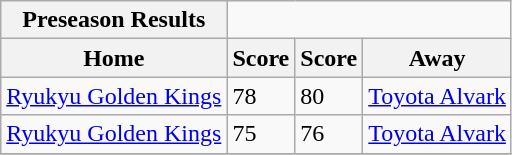<table class="wikitable collapsible collapsed">
<tr>
<th>Preseason Results</th>
</tr>
<tr>
<th scope="col">Home</th>
<th scope="col">Score</th>
<th scope="col">Score</th>
<th scope="col">Away</th>
</tr>
<tr>
<td><a href='#'>Ryukyu Golden Kings</a></td>
<td>78</td>
<td>80</td>
<td><a href='#'>Toyota Alvark</a></td>
</tr>
<tr>
<td><a href='#'>Ryukyu Golden Kings</a></td>
<td>75</td>
<td>76</td>
<td><a href='#'>Toyota Alvark</a></td>
</tr>
<tr>
</tr>
</table>
